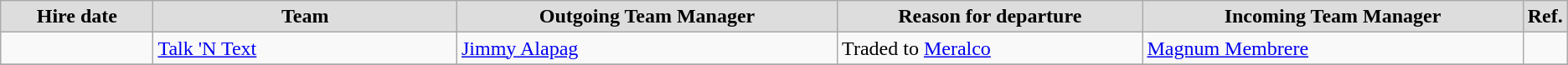<table class="wikitable sortable">
<tr>
<th style="background:#dddddd;" width="10%">Hire date</th>
<th style="background:#dddddd;" width="20%">Team</th>
<th style="background:#dddddd;" width="25%">Outgoing Team Manager</th>
<th style="background:#dddddd;" width="20%">Reason for departure</th>
<th style="background:#dddddd;" width="25%">Incoming Team Manager</th>
<th class="unsortable"; style="background:#dddddd;" width="5%">Ref.</th>
</tr>
<tr>
<td align=center></td>
<td><a href='#'>Talk 'N Text</a></td>
<td><a href='#'>Jimmy Alapag</a></td>
<td>Traded to <a href='#'>Meralco</a></td>
<td><a href='#'>Magnum Membrere</a></td>
<td></td>
</tr>
<tr>
</tr>
</table>
